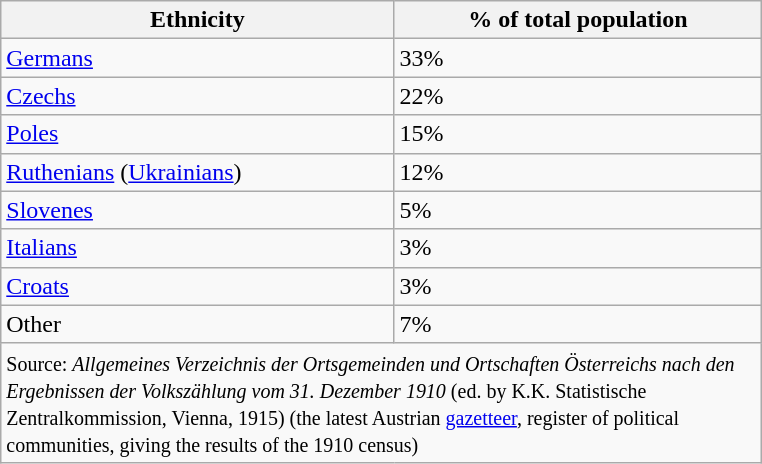<table class="wikitable">
<tr>
<th>Ethnicity</th>
<th>% of total population</th>
</tr>
<tr>
<td><a href='#'>Germans</a></td>
<td>33%</td>
</tr>
<tr>
<td><a href='#'>Czechs</a></td>
<td>22%</td>
</tr>
<tr>
<td><a href='#'>Poles</a></td>
<td>15%</td>
</tr>
<tr>
<td><a href='#'>Ruthenians</a> (<a href='#'>Ukrainians</a>)</td>
<td>12%</td>
</tr>
<tr>
<td><a href='#'>Slovenes</a></td>
<td>5%</td>
</tr>
<tr>
<td><a href='#'>Italians</a></td>
<td>3%</td>
</tr>
<tr>
<td><a href='#'>Croats</a></td>
<td>3%</td>
</tr>
<tr>
<td>Other</td>
<td>7%</td>
</tr>
<tr>
<td colspan="2" align="left" width="500"><small>Source: <em>Allgemeines Verzeichnis der Ortsgemeinden und Ortschaften Österreichs nach den Ergebnissen der Volkszählung vom 31. Dezember 1910</em> (ed. by K.K. Statistische Zentralkommission, Vienna, 1915) (the latest Austrian <a href='#'>gazetteer</a>, register of political communities, giving the results of the 1910 census)</small></td>
</tr>
</table>
